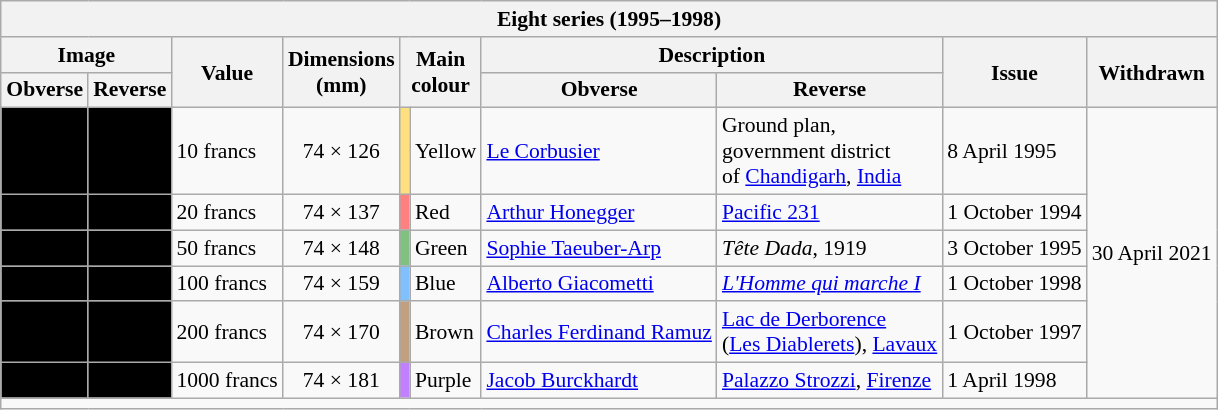<table class="wikitable" style="margin:auto; font-size:90%; border-width:1px;">
<tr>
<th colspan=11>Eight series (1995–1998)<br></th>
</tr>
<tr>
<th colspan=2>Image</th>
<th rowspan=2>Value</th>
<th rowspan=2>Dimensions<br>(mm)</th>
<th rowspan=2 colspan=2>Main<br>colour</th>
<th colspan=2>Description</th>
<th rowspan=2>Issue</th>
<th rowspan=2>Withdrawn</th>
</tr>
<tr>
<th>Obverse</th>
<th>Reverse</th>
<th>Obverse</th>
<th>Reverse</th>
</tr>
<tr>
<td style="background:#000; align:center;"></td>
<td style="background:#000; align:center;"></td>
<td>10 francs</td>
<td align=center>74 × 126</td>
<td style="background:#FFE080;"></td>
<td>Yellow</td>
<td><a href='#'>Le Corbusier</a></td>
<td>Ground plan,<br>government district<br>of <a href='#'>Chandigarh</a>, <a href='#'>India</a></td>
<td>8 April 1995</td>
<td rowspan=6>30 April 2021</td>
</tr>
<tr>
<td style="background:#000; align:center;"></td>
<td style="background:#000; align:center;"></td>
<td>20 francs</td>
<td align=center>74 × 137</td>
<td style="background:#FF8080;"></td>
<td>Red</td>
<td><a href='#'>Arthur Honegger</a></td>
<td><a href='#'>Pacific 231</a></td>
<td>1 October 1994</td>
</tr>
<tr>
<td style="background:#000; align:center;"></td>
<td style="background:#000; align:center;"></td>
<td>50 francs</td>
<td align=center>74 × 148</td>
<td style="background:#80C080;"></td>
<td>Green</td>
<td><a href='#'>Sophie Taeuber-Arp</a></td>
<td><em>Tête Dada</em>, 1919</td>
<td>3 October 1995</td>
</tr>
<tr>
<td style="background:#000; align:center;"></td>
<td style="background:#000; align:center;"></td>
<td>100 francs</td>
<td align=center>74 × 159</td>
<td style="background:#80C0FF;"></td>
<td>Blue</td>
<td><a href='#'>Alberto Giacometti</a></td>
<td><em><a href='#'>L'Homme qui marche I</a></em></td>
<td>1 October 1998</td>
</tr>
<tr>
<td style="background:#000; align:center;"></td>
<td style="background:#000; align:center;"></td>
<td>200 francs</td>
<td align=center>74 × 170</td>
<td style="background:#C0A080;"></td>
<td>Brown</td>
<td><a href='#'>Charles Ferdinand Ramuz</a></td>
<td><a href='#'>Lac de Derborence</a><br>(<a href='#'>Les Diablerets</a>), <a href='#'>Lavaux</a></td>
<td>1 October 1997</td>
</tr>
<tr>
<td style="background:#000; align:center;"></td>
<td style="background:#000; align:center;"></td>
<td>1000 francs</td>
<td align=center>74 × 181</td>
<td style="background:#C080FF;"></td>
<td>Purple</td>
<td><a href='#'>Jacob Burckhardt</a></td>
<td><a href='#'>Palazzo Strozzi</a>, <a href='#'>Firenze</a></td>
<td>1 April 1998</td>
</tr>
<tr>
<td colspan=10></td>
</tr>
</table>
